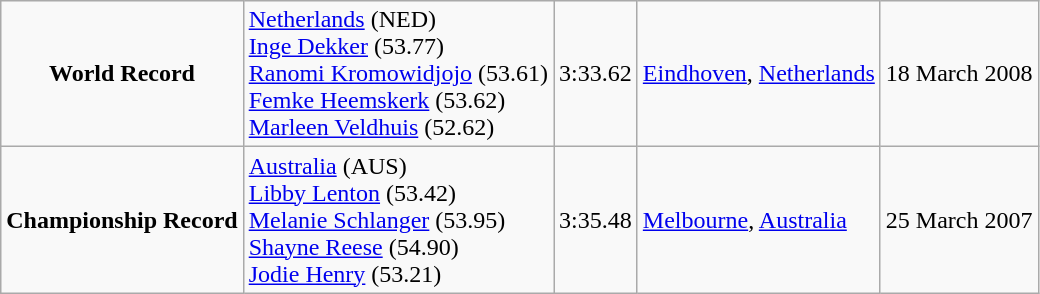<table class="wikitable" border="1" align="center">
<tr>
<td align="center"><strong>World Record</strong></td>
<td> <a href='#'>Netherlands</a> (NED)<br><a href='#'>Inge Dekker</a> (53.77)<br><a href='#'>Ranomi Kromowidjojo</a> (53.61)<br><a href='#'>Femke Heemskerk</a> (53.62)<br><a href='#'>Marleen Veldhuis</a> (52.62)</td>
<td>3:33.62</td>
<td><a href='#'>Eindhoven</a>, <a href='#'>Netherlands</a></td>
<td>18 March 2008</td>
</tr>
<tr>
<td align="center"><strong>Championship Record</strong></td>
<td> <a href='#'>Australia</a> (AUS) <br><a href='#'>Libby Lenton</a> (53.42)<br><a href='#'>Melanie Schlanger</a> (53.95)<br><a href='#'>Shayne Reese</a> (54.90)<br><a href='#'>Jodie Henry</a> (53.21)</td>
<td>3:35.48</td>
<td><a href='#'>Melbourne</a>, <a href='#'>Australia</a></td>
<td>25 March 2007</td>
</tr>
</table>
